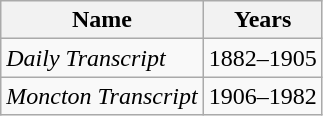<table class="wikitable">
<tr>
<th>Name</th>
<th>Years</th>
</tr>
<tr>
<td><em>Daily Transcript</em></td>
<td>1882–1905</td>
</tr>
<tr>
<td><em>Moncton Transcript</em></td>
<td>1906–1982</td>
</tr>
</table>
